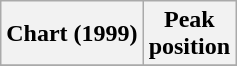<table class="wikitable plainrowheaders" style="text-align:center">
<tr>
<th scope="col">Chart (1999)</th>
<th scope="col">Peak<br>position</th>
</tr>
<tr>
</tr>
</table>
